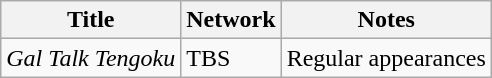<table class="wikitable">
<tr>
<th>Title</th>
<th>Network</th>
<th>Notes</th>
</tr>
<tr>
<td><em>Gal Talk Tengoku</em></td>
<td>TBS</td>
<td>Regular appearances</td>
</tr>
</table>
